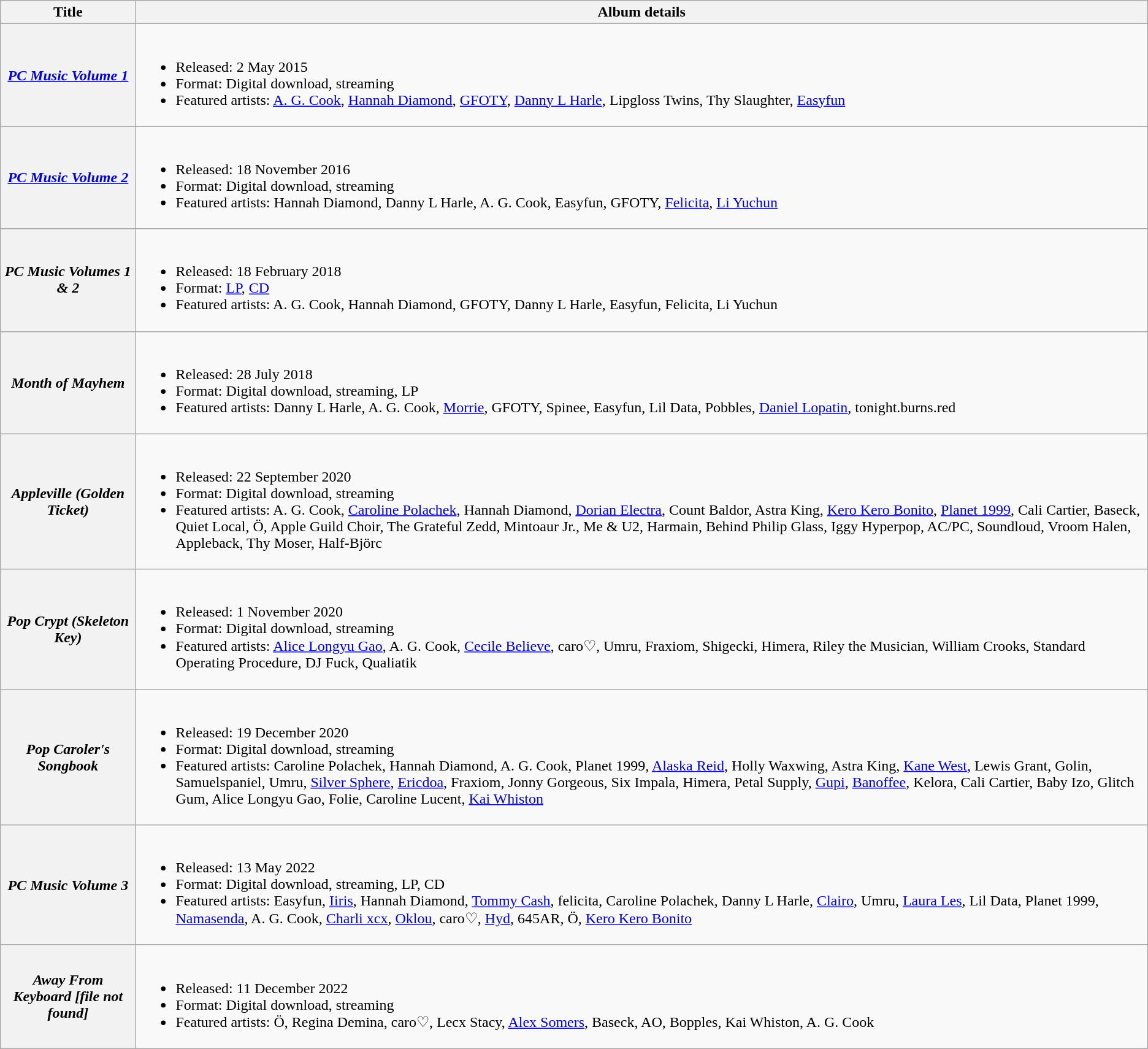<table class="wikitable plainrowheaders">
<tr>
<th>Title</th>
<th>Album details</th>
</tr>
<tr>
<th scope="row"><em><a href='#'>PC Music Volume 1</a></em></th>
<td><br><ul><li>Released: 2 May 2015</li><li>Format: Digital download, streaming</li><li>Featured artists: <a href='#'>A. G. Cook</a>, <a href='#'>Hannah Diamond</a>, <a href='#'>GFOTY</a>, <a href='#'>Danny L Harle</a>, Lipgloss Twins, Thy Slaughter, <a href='#'>Easyfun</a></li></ul></td>
</tr>
<tr>
<th scope="row"><em><a href='#'>PC Music Volume 2</a></em></th>
<td><br><ul><li>Released: 18 November 2016</li><li>Format: Digital download, streaming</li><li>Featured artists: Hannah Diamond, Danny L Harle, A. G. Cook, Easyfun, GFOTY, <a href='#'>Felicita</a>, <a href='#'>Li Yuchun</a></li></ul></td>
</tr>
<tr>
<th scope="row"><em>PC Music Volumes 1 & 2</em></th>
<td><br><ul><li>Released: 18 February 2018</li><li>Format: <a href='#'>LP</a>, <a href='#'>CD</a></li><li>Featured artists: A. G. Cook, Hannah Diamond, GFOTY, Danny L Harle, Easyfun, Felicita, Li Yuchun</li></ul></td>
</tr>
<tr>
<th scope="row"><em>Month of Mayhem</em></th>
<td><br><ul><li>Released: 28 July 2018</li><li>Format: Digital download, streaming, LP</li><li>Featured artists: Danny L Harle, A. G. Cook, <a href='#'>Morrie</a>, GFOTY, Spinee, Easyfun, Lil Data, Pobbles, <a href='#'>Daniel Lopatin</a>, tonight.burns.red</li></ul></td>
</tr>
<tr>
<th scope="row"><em>Appleville (Golden Ticket)</em></th>
<td><br><ul><li>Released: 22 September 2020</li><li>Format: Digital download, streaming</li><li>Featured artists: A. G. Cook, <a href='#'>Caroline Polachek</a>, Hannah Diamond, <a href='#'>Dorian Electra</a>, Count Baldor, Astra King, <a href='#'>Kero Kero Bonito</a>, <a href='#'>Planet 1999</a>, Cali Cartier, Baseck, Quiet Local, Ö, Apple Guild Choir, The Grateful Zedd, Mintoaur Jr., Me & U2, Harmain, Behind Philip Glass, Iggy Hyperpop, AC/PC, Soundloud, Vroom Halen, Appleback, Thy Moser, Half-Björc</li></ul></td>
</tr>
<tr>
<th scope="row"><em>Pop Crypt (Skeleton Key)</em></th>
<td><br><ul><li>Released: 1 November 2020</li><li>Format: Digital download, streaming</li><li>Featured artists: <a href='#'>Alice Longyu Gao</a>, A. G. Cook, <a href='#'>Cecile Believe</a>, caro♡, Umru, Fraxiom, Shigecki, Himera, Riley the Musician, William Crooks, Standard Operating Procedure, DJ Fuck, Qualiatik</li></ul></td>
</tr>
<tr>
<th scope="row"><em>Pop Caroler's Songbook</em></th>
<td><br><ul><li>Released: 19 December 2020</li><li>Format: Digital download, streaming</li><li>Featured artists: Caroline Polachek, Hannah Diamond, A. G. Cook, Planet 1999, <a href='#'>Alaska Reid</a>, Holly Waxwing, Astra King, <a href='#'>Kane West</a>, Lewis Grant, Golin, Samuelspaniel, Umru, <a href='#'>Silver Sphere</a>, <a href='#'>Ericdoa</a>, Fraxiom, Jonny Gorgeous, Six Impala, Himera, Petal Supply, <a href='#'>Gupi</a>, <a href='#'>Banoffee</a>, Kelora, Cali Cartier, Baby Izo, Glitch Gum, Alice Longyu Gao, Folie, Caroline Lucent, <a href='#'>Kai Whiston</a></li></ul></td>
</tr>
<tr>
<th scope="row"><em>PC Music Volume 3</em></th>
<td><br><ul><li>Released: 13 May 2022</li><li>Format: Digital download, streaming, LP, CD</li><li>Featured artists: Easyfun, <a href='#'>Iiris</a>, Hannah Diamond, <a href='#'>Tommy Cash</a>, felicita, Caroline Polachek, Danny L Harle, <a href='#'>Clairo</a>, Umru, <a href='#'>Laura Les</a>, Lil Data, Planet 1999, <a href='#'>Namasenda</a>, A. G. Cook, <a href='#'>Charli xcx</a>, <a href='#'>Oklou</a>, caro♡, <a href='#'>Hyd</a>, 645AR, Ö, <a href='#'>Kero Kero Bonito</a></li></ul></td>
</tr>
<tr>
<th scope="row"><em>Away From Keyboard [file not found]</em></th>
<td><br><ul><li>Released: 11 December 2022</li><li>Format: Digital download, streaming</li><li>Featured artists: Ö, Regina Demina, caro♡, Lecx Stacy, <a href='#'>Alex Somers</a>, Baseck, AO, Bopples, Kai Whiston, A. G. Cook</li></ul></td>
</tr>
</table>
